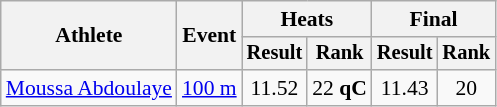<table class="wikitable" style="font-size:90%">
<tr>
<th rowspan=2>Athlete</th>
<th rowspan=2>Event</th>
<th colspan=2>Heats</th>
<th colspan=2>Final</th>
</tr>
<tr style="font-size:95%">
<th>Result</th>
<th>Rank</th>
<th>Result</th>
<th>Rank</th>
</tr>
<tr align=center>
<td align=left><a href='#'>Moussa Abdoulaye</a></td>
<td align=left><a href='#'>100 m</a></td>
<td>11.52</td>
<td>22 <strong>qC</strong></td>
<td>11.43</td>
<td>20</td>
</tr>
</table>
